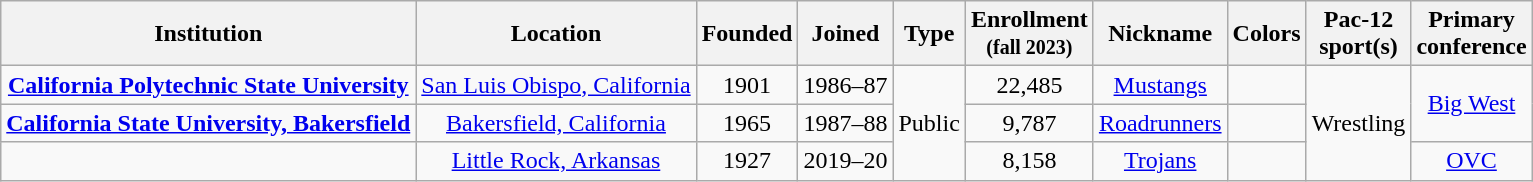<table class="wikitable sortable" style="text-align:center">
<tr>
<th>Institution</th>
<th>Location</th>
<th>Founded</th>
<th>Joined</th>
<th>Type</th>
<th>Enrollment<br><small>(fall 2023)</small></th>
<th>Nickname</th>
<th class="unsortable">Colors</th>
<th>Pac-12<br>sport(s)</th>
<th>Primary<br>conference</th>
</tr>
<tr>
<td><strong><a href='#'>California Polytechnic State University</a></strong></td>
<td><a href='#'>San Luis Obispo, California</a></td>
<td>1901</td>
<td>1986–87</td>
<td rowspan=3>Public</td>
<td>22,485</td>
<td><a href='#'>Mustangs</a></td>
<td></td>
<td rowspan="3">Wrestling</td>
<td rowspan="2"><a href='#'>Big West</a></td>
</tr>
<tr>
<td><strong><a href='#'>California State University, Bakersfield</a></strong></td>
<td><a href='#'>Bakersfield, California</a></td>
<td>1965</td>
<td>1987–88</td>
<td>9,787</td>
<td><a href='#'>Roadrunners</a></td>
<td></td>
</tr>
<tr>
<td></td>
<td><a href='#'>Little Rock, Arkansas</a></td>
<td>1927</td>
<td>2019–20</td>
<td>8,158</td>
<td><a href='#'>Trojans</a></td>
<td></td>
<td><a href='#'>OVC</a></td>
</tr>
</table>
